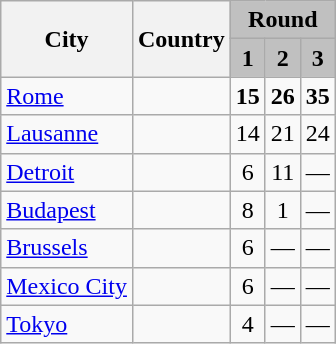<table class="wikitable">
<tr>
<th rowspan=2>City</th>
<th rowspan=2>Country</th>
<th colspan=3 style="background:silver;">Round</th>
</tr>
<tr>
<th style="background:silver;">1</th>
<th style="background:silver;">2</th>
<th style="background:silver;">3</th>
</tr>
<tr>
<td><a href='#'>Rome</a></td>
<td></td>
<td style="text-align:center;"><strong>15</strong></td>
<td style="text-align:center;"><strong>26</strong></td>
<td style="text-align:center;"><strong>35</strong></td>
</tr>
<tr>
<td><a href='#'>Lausanne</a></td>
<td></td>
<td style="text-align:center;">14</td>
<td style="text-align:center;">21</td>
<td style="text-align:center;">24</td>
</tr>
<tr>
<td><a href='#'>Detroit</a></td>
<td></td>
<td style="text-align:center;">6</td>
<td style="text-align:center;">11</td>
<td style="text-align:center;">—</td>
</tr>
<tr>
<td><a href='#'>Budapest</a></td>
<td></td>
<td style="text-align:center;">8</td>
<td style="text-align:center;">1</td>
<td style="text-align:center;">—</td>
</tr>
<tr>
<td><a href='#'>Brussels</a></td>
<td></td>
<td style="text-align:center;">6</td>
<td style="text-align:center;">—</td>
<td style="text-align:center;">—</td>
</tr>
<tr>
<td><a href='#'>Mexico City</a></td>
<td></td>
<td style="text-align:center;">6</td>
<td style="text-align:center;">—</td>
<td style="text-align:center;">—</td>
</tr>
<tr>
<td><a href='#'>Tokyo</a></td>
<td></td>
<td style="text-align:center;">4</td>
<td style="text-align:center;">—</td>
<td style="text-align:center;">—</td>
</tr>
</table>
